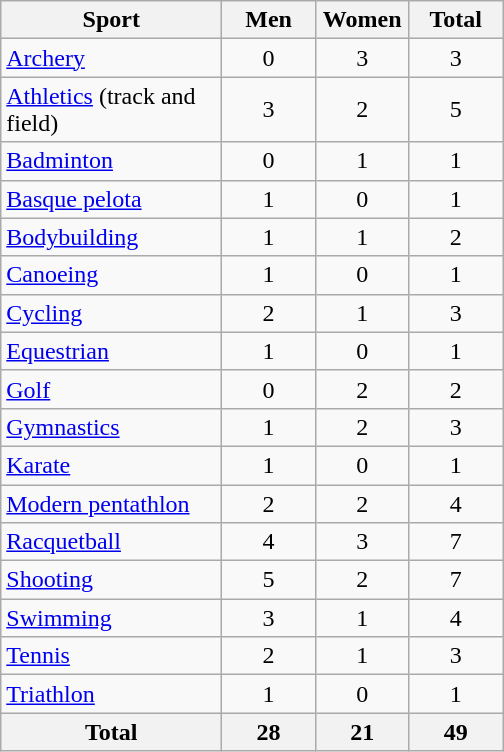<table class="wikitable sortable" style="text-align:center;">
<tr>
<th width=140>Sport</th>
<th width=55>Men</th>
<th width=55>Women</th>
<th width=55>Total</th>
</tr>
<tr>
<td align=left><a href='#'>Archery</a></td>
<td>0</td>
<td>3</td>
<td>3</td>
</tr>
<tr>
<td align=left><a href='#'>Athletics</a> (track and field)</td>
<td>3</td>
<td>2</td>
<td>5</td>
</tr>
<tr>
<td align=left><a href='#'>Badminton</a></td>
<td>0</td>
<td>1</td>
<td>1</td>
</tr>
<tr>
<td align=left><a href='#'>Basque pelota</a></td>
<td>1</td>
<td>0</td>
<td>1</td>
</tr>
<tr>
<td align=left><a href='#'>Bodybuilding</a></td>
<td>1</td>
<td>1</td>
<td>2</td>
</tr>
<tr>
<td align=left><a href='#'>Canoeing</a></td>
<td>1</td>
<td>0</td>
<td>1</td>
</tr>
<tr>
<td align=left><a href='#'>Cycling</a></td>
<td>2</td>
<td>1</td>
<td>3</td>
</tr>
<tr>
<td align=left><a href='#'>Equestrian</a></td>
<td>1</td>
<td>0</td>
<td>1</td>
</tr>
<tr>
<td align=left><a href='#'>Golf</a></td>
<td>0</td>
<td>2</td>
<td>2</td>
</tr>
<tr>
<td align=left><a href='#'>Gymnastics</a></td>
<td>1</td>
<td>2</td>
<td>3</td>
</tr>
<tr>
<td align=left><a href='#'>Karate</a></td>
<td>1</td>
<td>0</td>
<td>1</td>
</tr>
<tr>
<td align=left><a href='#'>Modern pentathlon</a></td>
<td>2</td>
<td>2</td>
<td>4</td>
</tr>
<tr>
<td align=left><a href='#'>Racquetball</a></td>
<td>4</td>
<td>3</td>
<td>7</td>
</tr>
<tr>
<td align=left><a href='#'>Shooting</a></td>
<td>5</td>
<td>2</td>
<td>7</td>
</tr>
<tr>
<td align=left><a href='#'>Swimming</a></td>
<td>3</td>
<td>1</td>
<td>4</td>
</tr>
<tr>
<td align=left><a href='#'>Tennis</a></td>
<td>2</td>
<td>1</td>
<td>3</td>
</tr>
<tr>
<td align=left><a href='#'>Triathlon</a></td>
<td>1</td>
<td>0</td>
<td>1</td>
</tr>
<tr>
<th>Total</th>
<th>28</th>
<th>21</th>
<th>49</th>
</tr>
</table>
